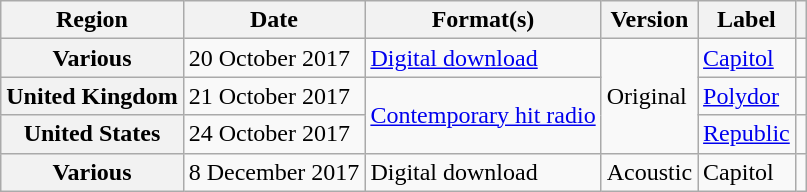<table class="wikitable plainrowheaders">
<tr>
<th scope="col">Region</th>
<th scope="col">Date</th>
<th scope="col">Format(s)</th>
<th scope="col">Version</th>
<th scope="col">Label</th>
<th scope="col"></th>
</tr>
<tr>
<th scope="row">Various</th>
<td>20 October 2017</td>
<td><a href='#'>Digital download</a></td>
<td rowspan="3">Original</td>
<td><a href='#'>Capitol</a></td>
<td></td>
</tr>
<tr>
<th scope="row">United Kingdom</th>
<td>21 October 2017</td>
<td rowspan="2"><a href='#'>Contemporary hit radio</a></td>
<td><a href='#'>Polydor</a></td>
<td></td>
</tr>
<tr>
<th scope="row">United States</th>
<td>24 October 2017</td>
<td><a href='#'>Republic</a></td>
<td></td>
</tr>
<tr>
<th scope="row">Various</th>
<td>8 December 2017</td>
<td>Digital download</td>
<td>Acoustic</td>
<td>Capitol</td>
<td></td>
</tr>
</table>
